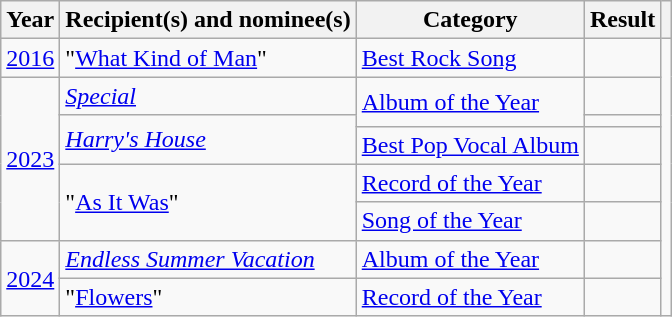<table class="wikitable sortable plainrowheaders">
<tr>
<th scope="col">Year</th>
<th scope="col">Recipient(s) and nominee(s)</th>
<th scope="col">Category</th>
<th scope="col">Result</th>
<th scope="col" class="unsortable"></th>
</tr>
<tr>
<td><a href='#'>2016</a></td>
<td>"<a href='#'>What Kind of Man</a>"</td>
<td><a href='#'>Best Rock Song</a></td>
<td></td>
<td align="center" rowspan="8"></td>
</tr>
<tr>
<td rowspan="5"><a href='#'>2023</a></td>
<td><em><a href='#'>Special</a></em></td>
<td rowspan="2"><a href='#'>Album of the Year</a></td>
<td></td>
</tr>
<tr>
<td rowspan="2"><em><a href='#'>Harry's House</a></em></td>
<td></td>
</tr>
<tr>
<td><a href='#'>Best Pop Vocal Album</a></td>
<td></td>
</tr>
<tr>
<td rowspan="2">"<a href='#'>As It Was</a>"</td>
<td><a href='#'>Record of the Year</a></td>
<td></td>
</tr>
<tr>
<td><a href='#'>Song of the Year</a></td>
<td></td>
</tr>
<tr>
<td rowspan="2"><a href='#'>2024</a></td>
<td><em><a href='#'>Endless Summer Vacation</a></em></td>
<td><a href='#'>Album of the Year</a></td>
<td></td>
</tr>
<tr>
<td>"<a href='#'>Flowers</a>"</td>
<td><a href='#'>Record of the Year</a></td>
<td></td>
</tr>
</table>
